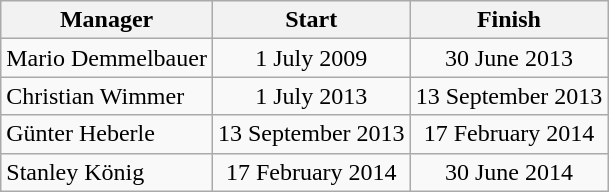<table class="wikitable">
<tr>
<th>Manager</th>
<th>Start</th>
<th>Finish</th>
</tr>
<tr align="center">
<td align="left">Mario Demmelbauer</td>
<td>1 July 2009</td>
<td>30 June 2013</td>
</tr>
<tr align="center">
<td align="left">Christian Wimmer</td>
<td>1 July 2013</td>
<td>13 September 2013</td>
</tr>
<tr align="center">
<td align="left">Günter Heberle</td>
<td>13 September 2013</td>
<td>17 February 2014</td>
</tr>
<tr align="center">
<td align="left">Stanley König</td>
<td>17 February 2014</td>
<td>30 June 2014</td>
</tr>
</table>
